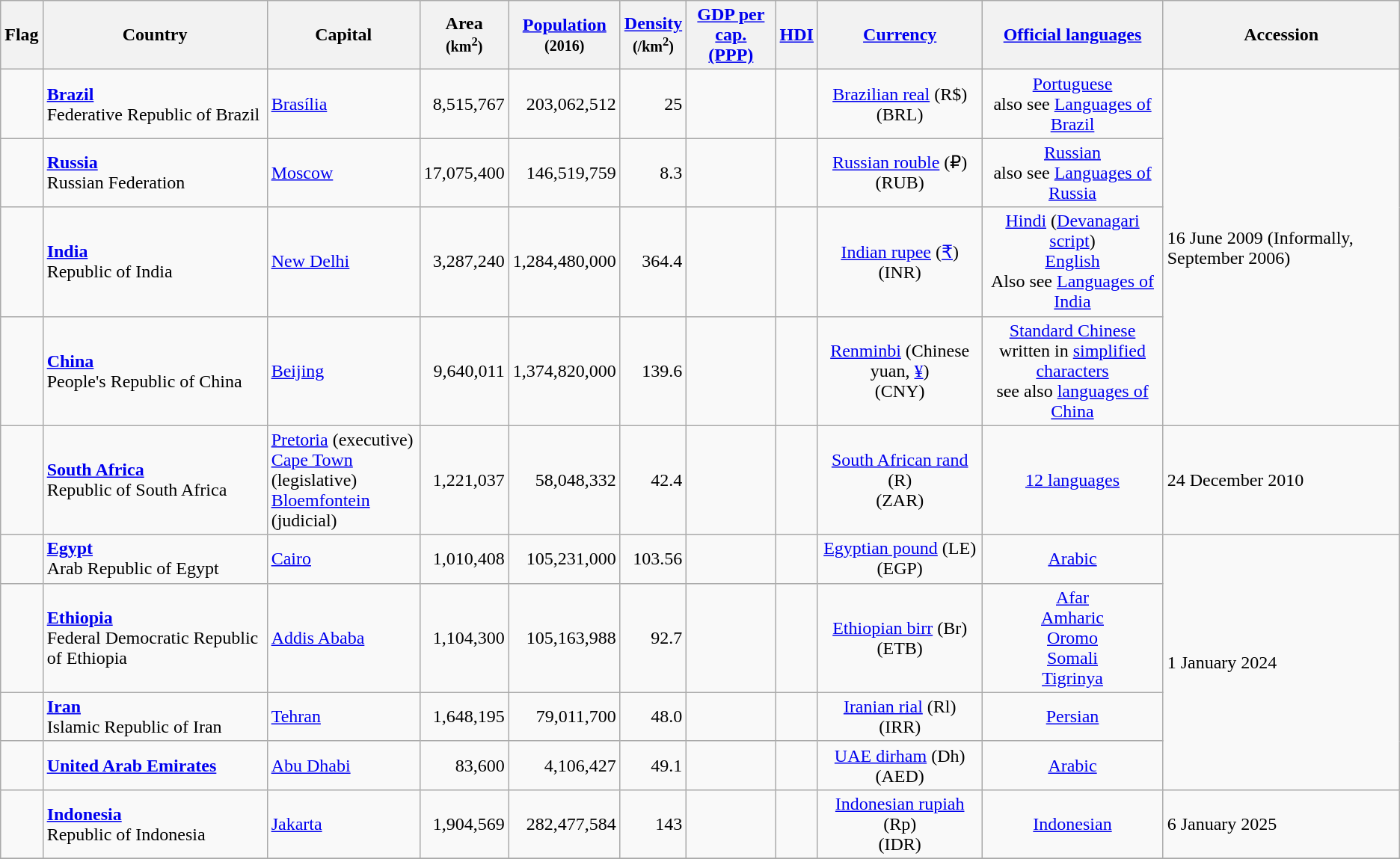<table class="wikitable sortable">
<tr>
<th class="unsortable">Flag</th>
<th>Country<br></th>
<th>Capital<br></th>
<th>Area<br><small>(km<sup>2</sup>)</small><br></th>
<th><a href='#'>Population</a><br><small>(2016)</small><br></th>
<th><a href='#'>Density</a><br><small>(/km<sup>2</sup>)</small><br></th>
<th><a href='#'>GDP per cap.<br>(PPP)</a></th>
<th><a href='#'>HDI</a></th>
<th><a href='#'>Currency</a><br></th>
<th class="unsortable"><a href='#'>Official languages</a></th>
<th class="unsortable">Accession</th>
</tr>
<tr>
<td align="center"></td>
<td><strong><a href='#'>Brazil</a></strong><br>Federative Republic of Brazil</td>
<td><a href='#'>Brasília</a></td>
<td align="right">8,515,767</td>
<td align="right">203,062,512</td>
<td align="right">25</td>
<td align="right"></td>
<td align="right"></td>
<td align="center"><a href='#'>Brazilian real</a> (R$) <br>(BRL)</td>
<td align="center"><a href='#'>Portuguese</a> <br>also see <a href='#'>Languages of Brazil</a></td>
<td rowspan=4>16 June 2009 (Informally, September 2006)</td>
</tr>
<tr>
<td align="center"></td>
<td><strong><a href='#'>Russia</a></strong><br>Russian Federation</td>
<td><a href='#'>Moscow</a></td>
<td align="right">17,075,400</td>
<td align="right">146,519,759</td>
<td align="right">8.3</td>
<td align="right"></td>
<td align="right"></td>
<td align="center"><a href='#'>Russian rouble</a> (₽) <br>(RUB)</td>
<td align="center"><a href='#'>Russian</a> <br>also see <a href='#'>Languages of Russia</a></td>
</tr>
<tr>
<td align="center"></td>
<td><strong><a href='#'>India</a></strong><br>Republic of India</td>
<td><a href='#'>New Delhi</a></td>
<td align="right">3,287,240</td>
<td align="right">1,284,480,000</td>
<td align="right">364.4</td>
<td align="right"></td>
<td align="right"></td>
<td align="center"><a href='#'>Indian rupee</a> (<a href='#'>₹</a>) <br>(INR)</td>
<td align="center"><a href='#'>Hindi</a> (<a href='#'>Devanagari script</a>)<br><a href='#'>English</a><br>Also see <a href='#'>Languages of India</a></td>
</tr>
<tr>
<td align="center"></td>
<td><strong><a href='#'>China</a></strong><br>People's Republic of China</td>
<td><a href='#'>Beijing</a></td>
<td align="right">9,640,011</td>
<td align="right">1,374,820,000</td>
<td align="right">139.6</td>
<td align="right"></td>
<td align="right"></td>
<td align="center"><a href='#'>Renminbi</a> (Chinese yuan, <a href='#'>¥</a>)<br>(CNY)</td>
<td align="center"><a href='#'>Standard Chinese</a> <br>written in <a href='#'>simplified characters</a><br>see also <a href='#'>languages of China</a></td>
</tr>
<tr>
<td align="center"></td>
<td><strong><a href='#'>South Africa</a></strong><br>Republic of South Africa</td>
<td><a href='#'>Pretoria</a> (executive)<br><a href='#'>Cape Town</a> (legislative)<br><a href='#'>Bloemfontein</a> (judicial)</td>
<td align="right">1,221,037</td>
<td align="right">58,048,332</td>
<td align="right">42.4</td>
<td align="right"></td>
<td align="right"></td>
<td align="center"><a href='#'>South African rand</a> (R) <br>(ZAR)</td>
<td align="center"><a href='#'>12 languages</a></td>
<td>24 December 2010</td>
</tr>
<tr>
<td align="center"></td>
<td><strong><a href='#'>Egypt</a></strong><br> Arab Republic of Egypt</td>
<td><a href='#'>Cairo</a></td>
<td align="right">1,010,408</td>
<td align="right">105,231,000</td>
<td align="right">103.56</td>
<td align="right"></td>
<td align="right"></td>
<td align="center"><a href='#'>Egyptian pound</a> (LE)<br>(EGP)</td>
<td align="center"><a href='#'>Arabic</a></td>
<td rowspan="4">1 January 2024</td>
</tr>
<tr>
<td align="center"></td>
<td><strong><a href='#'>Ethiopia</a></strong><br> Federal Democratic Republic of Ethiopia</td>
<td><a href='#'>Addis Ababa</a></td>
<td align="right">1,104,300</td>
<td align="right">105,163,988</td>
<td align="right">92.7</td>
<td align="right"></td>
<td align="right"></td>
<td align="center"><a href='#'>Ethiopian birr</a> (Br)<br>(ETB)</td>
<td align="center"><a href='#'>Afar</a><br><a href='#'>Amharic</a><br><a href='#'>Oromo</a><br><a href='#'>Somali</a><br><a href='#'>Tigrinya</a></td>
</tr>
<tr>
<td align="center"></td>
<td><strong><a href='#'>Iran</a></strong><br> Islamic Republic of Iran</td>
<td><a href='#'>Tehran</a></td>
<td align="right">1,648,195</td>
<td align="right">79,011,700</td>
<td align="right">48.0</td>
<td align="right"></td>
<td align="right"></td>
<td align="center"><a href='#'>Iranian rial</a> (Rl) <br>(IRR)</td>
<td align="center"><a href='#'>Persian</a></td>
</tr>
<tr>
<td align="center"></td>
<td><strong><a href='#'>United Arab Emirates</a></strong></td>
<td><a href='#'>Abu Dhabi</a></td>
<td align="right">83,600</td>
<td align="right">4,106,427</td>
<td align="right">49.1<br></td>
<td align="right"></td>
<td align="right"></td>
<td align="center"><a href='#'>UAE dirham</a> (Dh) <br>(AED)</td>
<td align="center"><a href='#'>Arabic</a></td>
</tr>
<tr>
<td align="center"></td>
<td><strong><a href='#'>Indonesia</a></strong> <br> Republic of Indonesia</td>
<td><a href='#'>Jakarta</a></td>
<td align="right">1,904,569</td>
<td align="right">282,477,584</td>
<td align="right">143</td>
<td align="right"></td>
<td align="right"></td>
<td align="center"><a href='#'>Indonesian rupiah</a> (Rp) <br>(IDR)</td>
<td align="center"><a href='#'>Indonesian</a></td>
<td>6 January 2025</td>
</tr>
<tr>
</tr>
</table>
